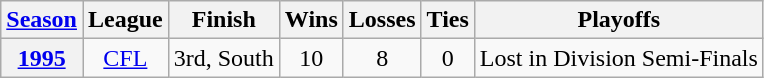<table class="wikitable" style="text-align:center">
<tr>
<th><a href='#'>Season</a></th>
<th>League</th>
<th>Finish</th>
<th>Wins</th>
<th>Losses</th>
<th>Ties</th>
<th>Playoffs</th>
</tr>
<tr>
<th><a href='#'>1995</a></th>
<td><a href='#'>CFL</a></td>
<td>3rd, South</td>
<td>10</td>
<td>8</td>
<td>0</td>
<td>Lost in Division Semi-Finals</td>
</tr>
</table>
